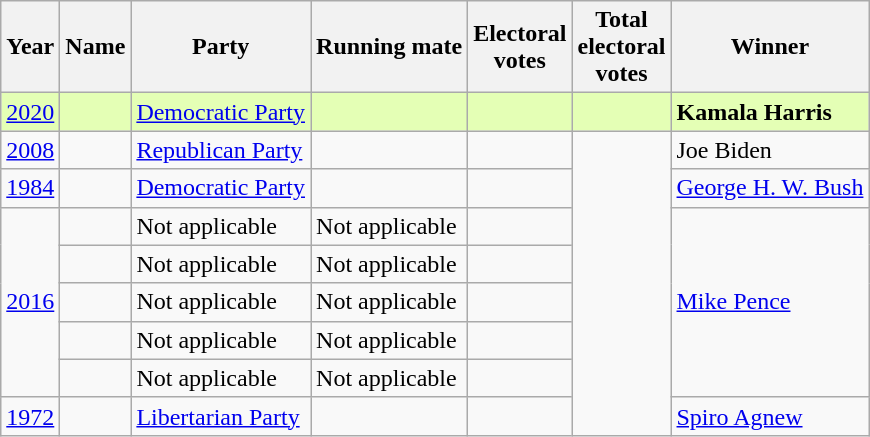<table class="wikitable sortable">
<tr>
<th>Year</th>
<th>Name</th>
<th>Party</th>
<th>Running mate</th>
<th>Electoral<br>votes</th>
<th>Total<br>electoral<br>votes</th>
<th>Winner</th>
</tr>
<tr style="background:#e4ffb5;">
<td><a href='#'>2020</a></td>
<td><strong></strong></td>
<td><a href='#'>Democratic Party</a></td>
<td></td>
<td style="text-align:center;"></td>
<td style="text-align:center;"></td>
<td><strong>Kamala Harris</strong></td>
</tr>
<tr>
<td><a href='#'>2008</a></td>
<td><strong></strong></td>
<td><a href='#'>Republican Party</a></td>
<td></td>
<td style="text-align:center;"></td>
<td rowspan="8" style="text-align:center;"></td>
<td>Joe Biden</td>
</tr>
<tr>
<td><a href='#'>1984</a></td>
<td><strong></strong></td>
<td><a href='#'>Democratic Party</a></td>
<td></td>
<td style="text-align:center;"></td>
<td><a href='#'>George H. W. Bush</a></td>
</tr>
<tr>
<td rowspan="5"><a href='#'>2016</a></td>
<td><strong></strong></td>
<td>Not applicable</td>
<td>Not applicable</td>
<td style="text-align:center;"></td>
<td rowspan="5"><a href='#'>Mike Pence</a></td>
</tr>
<tr>
<td><strong></strong></td>
<td>Not applicable</td>
<td>Not applicable</td>
<td style="text-align:center;"></td>
</tr>
<tr>
<td><strong></strong></td>
<td>Not applicable</td>
<td>Not applicable</td>
<td style="text-align:center;"></td>
</tr>
<tr>
<td><strong></strong></td>
<td>Not applicable</td>
<td>Not applicable</td>
<td style="text-align:center;"></td>
</tr>
<tr>
<td><strong></strong></td>
<td>Not applicable</td>
<td>Not applicable</td>
<td style="text-align:center;"></td>
</tr>
<tr>
<td><a href='#'>1972</a></td>
<td><strong></strong></td>
<td><a href='#'>Libertarian Party</a></td>
<td></td>
<td style="text-align:center;"></td>
<td><a href='#'>Spiro Agnew</a></td>
</tr>
</table>
